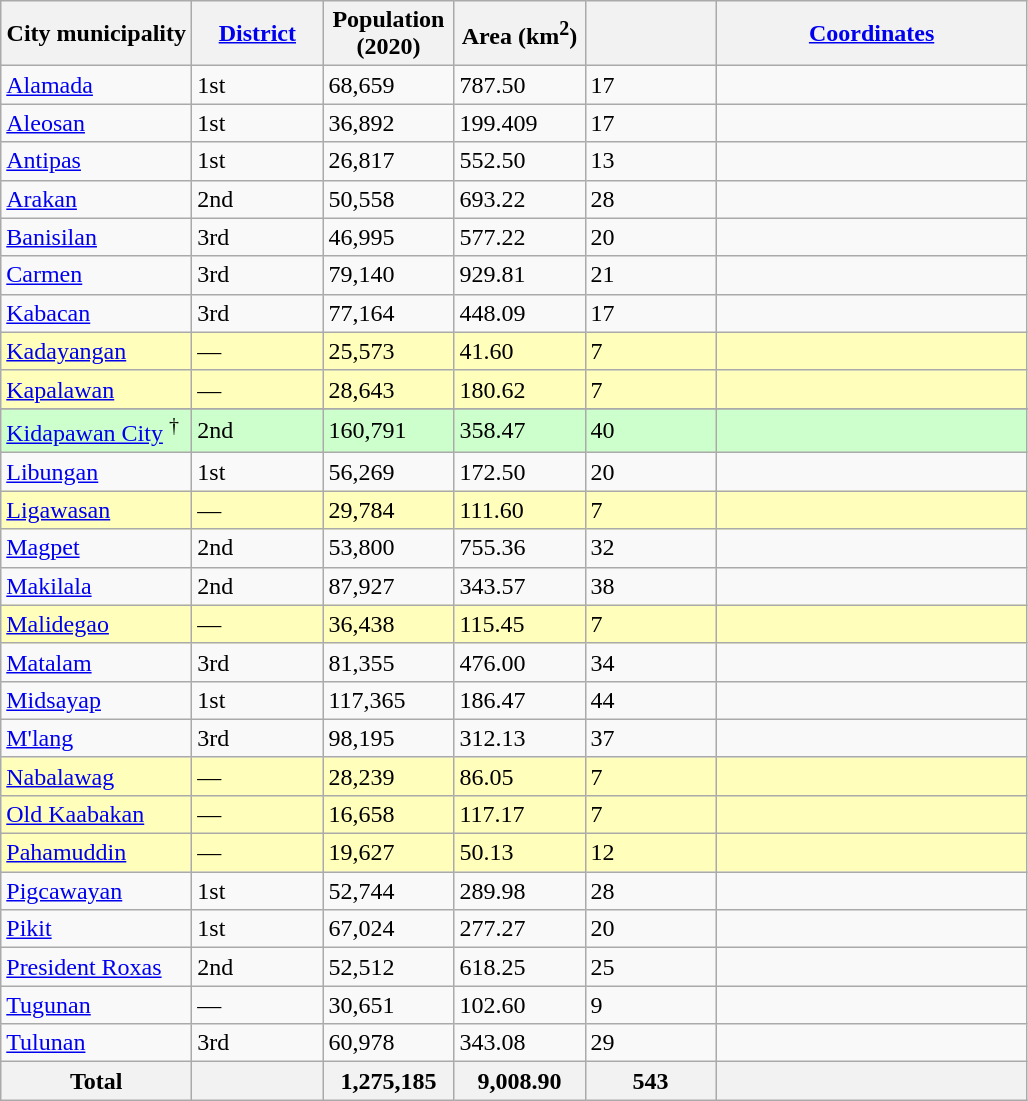<table class="wikitable sortable">
<tr>
<th width="120pt">City  municipality</th>
<th width="80pt"><a href='#'>District</a></th>
<th width="80pt">Population (2020)</th>
<th width="80pt">Area (km<sup>2</sup>)</th>
<th width="80pt"></th>
<th width="200pt"><a href='#'>Coordinates</a></th>
</tr>
<tr>
<td><a href='#'>Alamada</a></td>
<td>1st</td>
<td>68,659</td>
<td>787.50</td>
<td>17</td>
<td></td>
</tr>
<tr>
<td><a href='#'>Aleosan</a></td>
<td>1st</td>
<td>36,892</td>
<td>199.409</td>
<td>17</td>
<td></td>
</tr>
<tr>
<td><a href='#'>Antipas</a></td>
<td>1st</td>
<td>26,817</td>
<td>552.50</td>
<td>13</td>
<td></td>
</tr>
<tr>
<td><a href='#'>Arakan</a></td>
<td>2nd</td>
<td>50,558</td>
<td>693.22</td>
<td>28</td>
<td></td>
</tr>
<tr>
<td><a href='#'>Banisilan</a></td>
<td>3rd</td>
<td>46,995</td>
<td>577.22</td>
<td>20</td>
<td></td>
</tr>
<tr>
<td><a href='#'>Carmen</a></td>
<td>3rd</td>
<td>79,140</td>
<td>929.81</td>
<td>21</td>
<td></td>
</tr>
<tr>
<td><a href='#'>Kabacan</a></td>
<td>3rd</td>
<td>77,164</td>
<td>448.09</td>
<td>17</td>
<td></td>
</tr>
<tr style="background-color:#ffffbb;">
<td><a href='#'>Kadayangan</a></td>
<td>—</td>
<td>25,573</td>
<td>41.60</td>
<td>7</td>
<td></td>
</tr>
<tr style="background-color:#ffffbb;">
<td><a href='#'>Kapalawan</a></td>
<td>—</td>
<td>28,643</td>
<td>180.62</td>
<td>7</td>
<td></td>
</tr>
<tr>
</tr>
<tr style="background-color:#CCFFCC;">
<td><a href='#'>Kidapawan City</a> <sup>†</sup></td>
<td>2nd</td>
<td>160,791</td>
<td>358.47</td>
<td>40</td>
<td></td>
</tr>
<tr>
<td><a href='#'>Libungan</a></td>
<td>1st</td>
<td>56,269</td>
<td>172.50</td>
<td>20</td>
<td></td>
</tr>
<tr style="background-color:#ffffbb;">
<td><a href='#'>Ligawasan</a></td>
<td>—</td>
<td>29,784</td>
<td>111.60</td>
<td>7</td>
<td></td>
</tr>
<tr>
<td><a href='#'>Magpet</a></td>
<td>2nd</td>
<td>53,800</td>
<td>755.36</td>
<td>32</td>
<td></td>
</tr>
<tr>
<td><a href='#'>Makilala</a></td>
<td>2nd</td>
<td>87,927</td>
<td>343.57</td>
<td>38</td>
<td></td>
</tr>
<tr style="background-color:#ffffbb;">
<td><a href='#'>Malidegao</a></td>
<td>—</td>
<td>36,438</td>
<td>115.45</td>
<td>7</td>
<td></td>
</tr>
<tr>
<td><a href='#'>Matalam</a></td>
<td>3rd</td>
<td>81,355</td>
<td>476.00</td>
<td>34</td>
<td></td>
</tr>
<tr>
<td><a href='#'>Midsayap</a></td>
<td>1st</td>
<td>117,365</td>
<td>186.47</td>
<td>44</td>
<td></td>
</tr>
<tr>
<td><a href='#'>M'lang</a></td>
<td>3rd</td>
<td>98,195</td>
<td>312.13</td>
<td>37</td>
<td></td>
</tr>
<tr style="background-color:#ffffbb;">
<td><a href='#'>Nabalawag</a></td>
<td>—</td>
<td>28,239</td>
<td>86.05</td>
<td>7</td>
<td></td>
</tr>
<tr style="background-color:#ffffbb;">
<td><a href='#'>Old Kaabakan</a></td>
<td>—</td>
<td>16,658</td>
<td>117.17</td>
<td>7</td>
<td></td>
</tr>
<tr style="background-color:#ffffbb;">
<td><a href='#'>Pahamuddin</a></td>
<td>—</td>
<td>19,627</td>
<td>50.13</td>
<td>12</td>
<td></td>
</tr>
<tr>
<td><a href='#'>Pigcawayan</a></td>
<td>1st</td>
<td>52,744</td>
<td>289.98</td>
<td>28</td>
<td></td>
</tr>
<tr>
<td><a href='#'>Pikit</a></td>
<td>1st</td>
<td>67,024</td>
<td>277.27</td>
<td>20</td>
<td></td>
</tr>
<tr>
<td><a href='#'>President Roxas</a></td>
<td>2nd</td>
<td>52,512</td>
<td>618.25</td>
<td>25</td>
<td></td>
</tr>
<tr>
<td><a href='#'>Tugunan</a></td>
<td>—</td>
<td>30,651</td>
<td>102.60</td>
<td>9</td>
<td></td>
</tr>
<tr>
<td><a href='#'>Tulunan</a></td>
<td>3rd</td>
<td>60,978</td>
<td>343.08</td>
<td>29</td>
<td></td>
</tr>
<tr>
<th width="120pt">Total</th>
<th width="80pt"></th>
<th width="80pt">1,275,185</th>
<th width="80pt">9,008.90</th>
<th width="80pt">543</th>
<th width="200pt"></th>
</tr>
</table>
